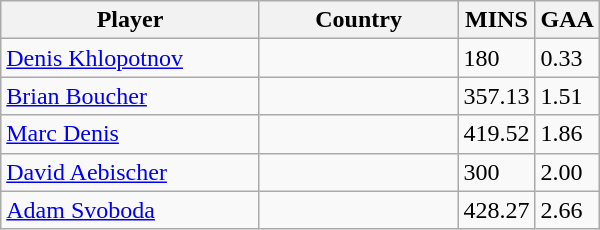<table class="wikitable">
<tr>
<th width=165>Player</th>
<th width=125>Country</th>
<th width=20>MINS</th>
<th width=20>GAA</th>
</tr>
<tr>
<td><a href='#'>Denis Khlopotnov</a></td>
<td></td>
<td>180</td>
<td>0.33</td>
</tr>
<tr>
<td><a href='#'>Brian Boucher</a></td>
<td></td>
<td>357.13</td>
<td>1.51</td>
</tr>
<tr>
<td><a href='#'>Marc Denis</a></td>
<td></td>
<td>419.52</td>
<td>1.86</td>
</tr>
<tr>
<td><a href='#'>David Aebischer</a></td>
<td></td>
<td>300</td>
<td>2.00</td>
</tr>
<tr>
<td><a href='#'>Adam Svoboda</a></td>
<td></td>
<td>428.27</td>
<td>2.66</td>
</tr>
</table>
